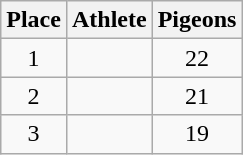<table class="wikitable">
<tr>
<th>Place</th>
<th>Athlete</th>
<th>Pigeons</th>
</tr>
<tr>
<td align=center>1</td>
<td></td>
<td align=center>22</td>
</tr>
<tr>
<td align=center>2</td>
<td></td>
<td align=center>21</td>
</tr>
<tr>
<td align=center>3</td>
<td></td>
<td align=center>19</td>
</tr>
</table>
